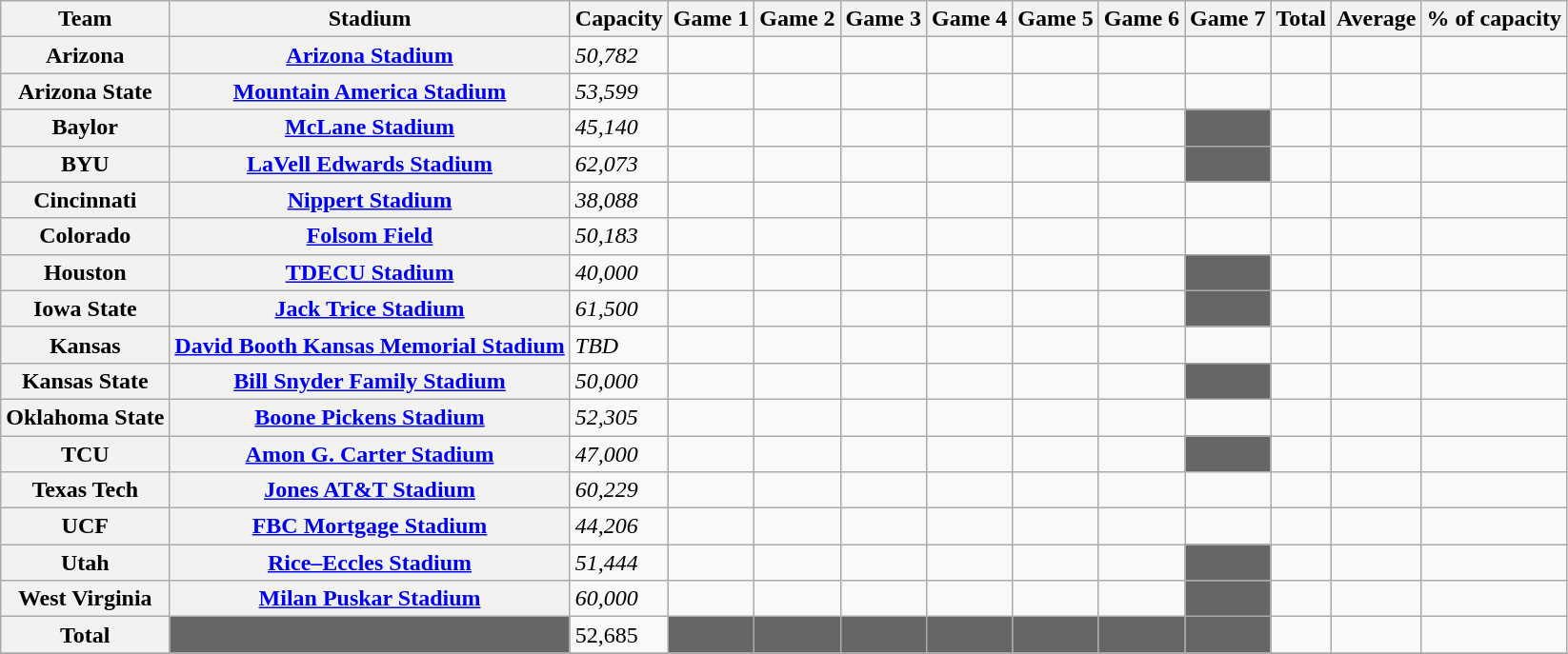<table class="wikitable sortable">
<tr>
<th>Team</th>
<th>Stadium</th>
<th>Capacity</th>
<th>Game 1</th>
<th>Game 2</th>
<th>Game 3</th>
<th>Game 4</th>
<th>Game 5</th>
<th>Game 6</th>
<th>Game 7</th>
<th>Total</th>
<th>Average</th>
<th>% of capacity</th>
</tr>
<tr>
<th><strong>Arizona</strong></th>
<th><a href='#'>Arizona Stadium</a></th>
<td><em>50,782</em></td>
<td></td>
<td></td>
<td></td>
<td></td>
<td></td>
<td></td>
<td></td>
<td></td>
<td></td>
<td></td>
</tr>
<tr>
<th><strong>Arizona State</strong></th>
<th><a href='#'>Mountain America Stadium</a></th>
<td><em>53,599</em></td>
<td></td>
<td></td>
<td></td>
<td></td>
<td></td>
<td></td>
<td></td>
<td></td>
<td></td>
<td></td>
</tr>
<tr>
<th><strong>Baylor</strong></th>
<th><a href='#'>McLane Stadium</a></th>
<td><em>45,140</em></td>
<td></td>
<td></td>
<td></td>
<td></td>
<td></td>
<td></td>
<td style="background:#666666;"></td>
<td></td>
<td></td>
<td></td>
</tr>
<tr>
<th><strong>BYU</strong></th>
<th><a href='#'>LaVell Edwards Stadium</a></th>
<td><em>62,073</em></td>
<td></td>
<td></td>
<td></td>
<td></td>
<td></td>
<td></td>
<td style="background:#666666;"></td>
<td></td>
<td></td>
<td></td>
</tr>
<tr>
<th><strong>Cincinnati</strong></th>
<th><a href='#'>Nippert Stadium</a></th>
<td><em>38,088</em></td>
<td></td>
<td></td>
<td></td>
<td></td>
<td></td>
<td></td>
<td></td>
<td></td>
<td></td>
<td></td>
</tr>
<tr>
<th><strong>Colorado</strong></th>
<th><a href='#'>Folsom Field</a></th>
<td><em>50,183</em></td>
<td></td>
<td></td>
<td></td>
<td></td>
<td></td>
<td></td>
<td></td>
<td></td>
<td></td>
<td></td>
</tr>
<tr>
<th><strong>Houston</strong></th>
<th><a href='#'>TDECU Stadium</a></th>
<td><em>40,000</em></td>
<td></td>
<td></td>
<td></td>
<td></td>
<td></td>
<td></td>
<td style="background:#666666;"></td>
<td></td>
<td></td>
<td></td>
</tr>
<tr>
<th><strong>Iowa State</strong></th>
<th><a href='#'>Jack Trice Stadium</a></th>
<td><em>61,500</em></td>
<td></td>
<td></td>
<td></td>
<td></td>
<td></td>
<td></td>
<td style="background:#666666;"></td>
<td></td>
<td></td>
<td></td>
</tr>
<tr>
<th><strong>Kansas</strong></th>
<th><a href='#'>David Booth Kansas Memorial Stadium</a></th>
<td><em>TBD</em></td>
<td></td>
<td></td>
<td></td>
<td></td>
<td></td>
<td></td>
<td></td>
<td></td>
<td></td>
<td></td>
</tr>
<tr>
<th><strong>Kansas State</strong></th>
<th><a href='#'>Bill Snyder Family Stadium</a></th>
<td><em>50,000</em></td>
<td></td>
<td></td>
<td></td>
<td></td>
<td></td>
<td></td>
<td style="background:#666666;"></td>
<td></td>
<td></td>
<td></td>
</tr>
<tr>
<th><strong>Oklahoma State</strong></th>
<th><a href='#'>Boone Pickens Stadium</a></th>
<td><em>52,305</em></td>
<td></td>
<td></td>
<td></td>
<td></td>
<td></td>
<td></td>
<td></td>
<td></td>
<td></td>
<td></td>
</tr>
<tr>
<th><strong>TCU</strong></th>
<th><a href='#'>Amon G. Carter Stadium</a></th>
<td><em>47,000</em></td>
<td></td>
<td></td>
<td></td>
<td></td>
<td></td>
<td></td>
<td style="background:#666666;"></td>
<td></td>
<td></td>
<td></td>
</tr>
<tr>
<th><strong>Texas Tech</strong></th>
<th><a href='#'>Jones AT&T Stadium</a></th>
<td><em>60,229</em></td>
<td></td>
<td></td>
<td></td>
<td></td>
<td></td>
<td></td>
<td></td>
<td></td>
<td></td>
<td></td>
</tr>
<tr>
<th><strong>UCF</strong></th>
<th><a href='#'>FBC Mortgage Stadium</a></th>
<td><em>44,206</em></td>
<td></td>
<td></td>
<td></td>
<td></td>
<td></td>
<td></td>
<td></td>
<td></td>
<td></td>
<td></td>
</tr>
<tr>
<th><strong>Utah</strong></th>
<th><a href='#'>Rice–Eccles Stadium</a></th>
<td><em>51,444</em></td>
<td></td>
<td></td>
<td></td>
<td></td>
<td></td>
<td></td>
<td style="background:#666666;"></td>
<td></td>
<td></td>
<td></td>
</tr>
<tr>
<th><strong>West Virginia</strong></th>
<th><a href='#'>Milan Puskar Stadium</a></th>
<td><em>60,000</em></td>
<td></td>
<td></td>
<td></td>
<td></td>
<td></td>
<td></td>
<td style="background:#666666;"></td>
<td></td>
<td></td>
<td></td>
</tr>
<tr>
<th><strong>Total</strong></th>
<td style="background:#666666;"></td>
<td>52,685</td>
<td style="background:#666666;"></td>
<td style="background:#666666;"></td>
<td style="background:#666666;"></td>
<td style="background:#666666;"></td>
<td style="background:#666666;"></td>
<td style="background:#666666;"></td>
<td style="background:#666666;"></td>
<td></td>
<td></td>
<td></td>
</tr>
<tr>
</tr>
</table>
